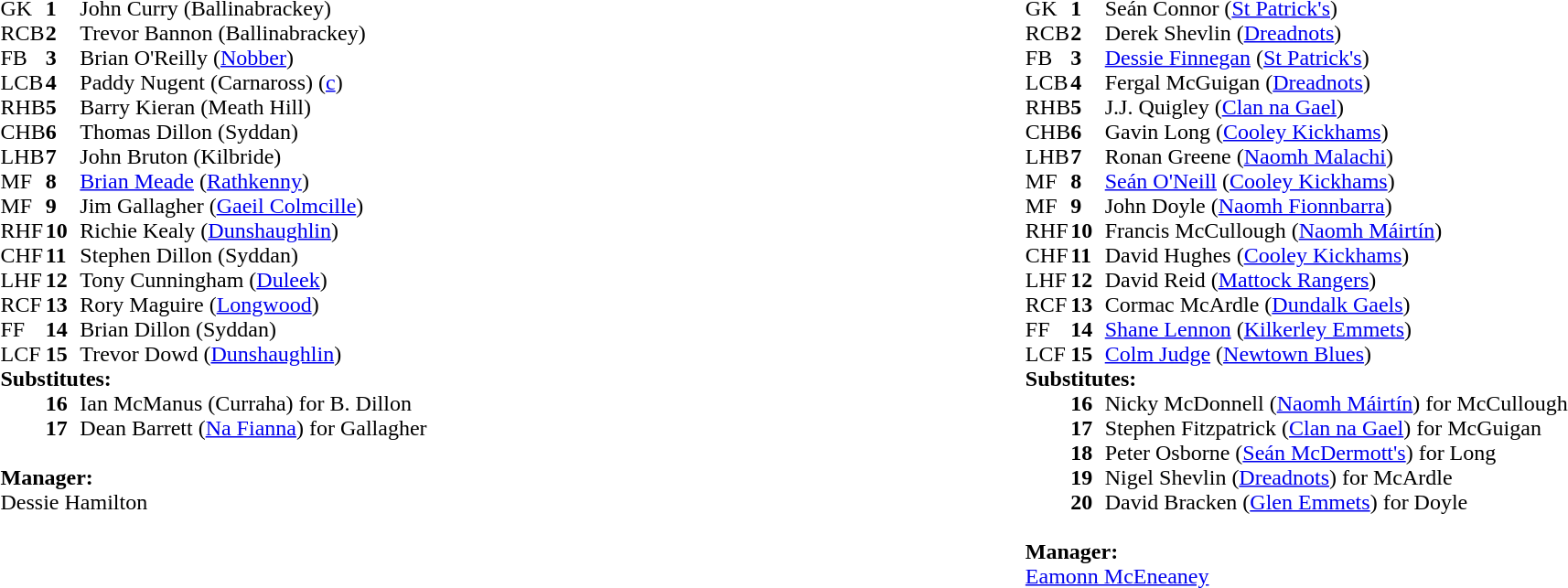<table style="width:100%;">
<tr>
<td style="vertical-align:top; width:50%"><br><table cellspacing="0" cellpadding="0">
<tr>
<th width="25"></th>
<th width="25"></th>
</tr>
<tr>
<td>GK</td>
<td><strong>1</strong></td>
<td>John Curry (Ballinabrackey)</td>
</tr>
<tr>
<td>RCB</td>
<td><strong>2</strong></td>
<td>Trevor Bannon (Ballinabrackey)</td>
</tr>
<tr>
<td>FB</td>
<td><strong>3</strong></td>
<td>Brian O'Reilly (<a href='#'>Nobber</a>)</td>
</tr>
<tr>
<td>LCB</td>
<td><strong>4</strong></td>
<td>Paddy Nugent (Carnaross) (<a href='#'>c</a>)</td>
</tr>
<tr>
<td>RHB</td>
<td><strong>5</strong></td>
<td>Barry Kieran (Meath Hill)</td>
</tr>
<tr>
<td>CHB</td>
<td><strong>6</strong></td>
<td>Thomas Dillon (Syddan)</td>
</tr>
<tr>
<td>LHB</td>
<td><strong>7</strong></td>
<td>John Bruton (Kilbride)</td>
</tr>
<tr>
<td>MF</td>
<td><strong>8</strong></td>
<td><a href='#'>Brian Meade</a> (<a href='#'>Rathkenny</a>)</td>
</tr>
<tr>
<td>MF</td>
<td><strong>9</strong></td>
<td>Jim Gallagher (<a href='#'>Gaeil Colmcille</a>)</td>
</tr>
<tr>
<td>RHF</td>
<td><strong>10</strong></td>
<td>Richie Kealy (<a href='#'>Dunshaughlin</a>)</td>
</tr>
<tr>
<td>CHF</td>
<td><strong>11</strong></td>
<td>Stephen Dillon (Syddan)</td>
</tr>
<tr>
<td>LHF</td>
<td><strong>12</strong></td>
<td>Tony Cunningham (<a href='#'>Duleek</a>)</td>
</tr>
<tr>
<td>RCF</td>
<td><strong>13</strong></td>
<td>Rory Maguire (<a href='#'>Longwood</a>)</td>
</tr>
<tr>
<td>FF</td>
<td><strong>14</strong></td>
<td>Brian Dillon (Syddan)</td>
</tr>
<tr>
<td>LCF</td>
<td><strong>15</strong></td>
<td>Trevor Dowd (<a href='#'>Dunshaughlin</a>)</td>
</tr>
<tr>
<td colspan=3><strong>Substitutes:</strong></td>
</tr>
<tr>
<td></td>
<td><strong>16</strong></td>
<td>Ian McManus (Curraha) for B. Dillon</td>
</tr>
<tr>
<td></td>
<td><strong>17</strong></td>
<td>Dean Barrett (<a href='#'>Na Fianna</a>) for Gallagher</td>
</tr>
<tr>
<td colspan=3><br><strong>Manager:</strong></td>
</tr>
<tr>
<td colspan="4">Dessie Hamilton</td>
</tr>
</table>
</td>
<td style="vertical-align:top; width:50%"><br><table cellspacing="0" cellpadding="0" style="margin:auto">
<tr>
<th width="25"></th>
<th width="25"></th>
</tr>
<tr>
<td>GK</td>
<td><strong>1</strong></td>
<td>Seán Connor (<a href='#'>St Patrick's</a>)</td>
</tr>
<tr>
<td>RCB</td>
<td><strong>2</strong></td>
<td>Derek Shevlin (<a href='#'>Dreadnots</a>)</td>
</tr>
<tr>
<td>FB</td>
<td><strong>3</strong></td>
<td><a href='#'>Dessie Finnegan</a> (<a href='#'>St Patrick's</a>)</td>
</tr>
<tr>
<td>LCB</td>
<td><strong>4</strong></td>
<td>Fergal McGuigan (<a href='#'>Dreadnots</a>)</td>
</tr>
<tr>
<td>RHB</td>
<td><strong>5</strong></td>
<td>J.J. Quigley (<a href='#'>Clan na Gael</a>)</td>
</tr>
<tr>
<td>CHB</td>
<td><strong>6</strong></td>
<td>Gavin Long (<a href='#'>Cooley Kickhams</a>)</td>
</tr>
<tr>
<td>LHB</td>
<td><strong>7</strong></td>
<td>Ronan Greene (<a href='#'>Naomh Malachi</a>)</td>
</tr>
<tr>
<td>MF</td>
<td><strong>8</strong></td>
<td><a href='#'>Seán O'Neill</a> (<a href='#'>Cooley Kickhams</a>)</td>
</tr>
<tr>
<td>MF</td>
<td><strong>9</strong></td>
<td>John Doyle (<a href='#'>Naomh Fionnbarra</a>)</td>
</tr>
<tr>
<td>RHF</td>
<td><strong>10</strong></td>
<td>Francis McCullough (<a href='#'>Naomh Máirtín</a>)</td>
</tr>
<tr>
<td>CHF</td>
<td><strong>11</strong></td>
<td>David Hughes (<a href='#'>Cooley Kickhams</a>)</td>
</tr>
<tr>
<td>LHF</td>
<td><strong>12</strong></td>
<td>David Reid (<a href='#'>Mattock Rangers</a>)</td>
</tr>
<tr>
<td>RCF</td>
<td><strong>13</strong></td>
<td>Cormac McArdle (<a href='#'>Dundalk Gaels</a>)</td>
</tr>
<tr>
<td>FF</td>
<td><strong>14</strong></td>
<td><a href='#'>Shane Lennon</a> (<a href='#'>Kilkerley Emmets</a>)</td>
</tr>
<tr>
<td>LCF</td>
<td><strong>15</strong></td>
<td><a href='#'>Colm Judge</a> (<a href='#'>Newtown Blues</a>)</td>
</tr>
<tr>
<td colspan=3><strong>Substitutes:</strong></td>
</tr>
<tr>
<td></td>
<td><strong>16</strong></td>
<td>Nicky McDonnell (<a href='#'>Naomh Máirtín</a>) for McCullough</td>
</tr>
<tr>
<td></td>
<td><strong>17</strong></td>
<td>Stephen Fitzpatrick (<a href='#'>Clan na Gael</a>) for McGuigan</td>
</tr>
<tr>
<td></td>
<td><strong>18</strong></td>
<td>Peter Osborne (<a href='#'>Seán McDermott's</a>) for Long</td>
</tr>
<tr>
<td></td>
<td><strong>19</strong></td>
<td>Nigel Shevlin (<a href='#'>Dreadnots</a>) for McArdle</td>
</tr>
<tr>
<td></td>
<td><strong>20</strong></td>
<td>David Bracken (<a href='#'>Glen Emmets</a>) for Doyle</td>
</tr>
<tr>
<td colspan=3><br><strong>Manager:</strong></td>
</tr>
<tr>
<td colspan="4"><a href='#'>Eamonn McEneaney</a></td>
</tr>
</table>
</td>
</tr>
</table>
